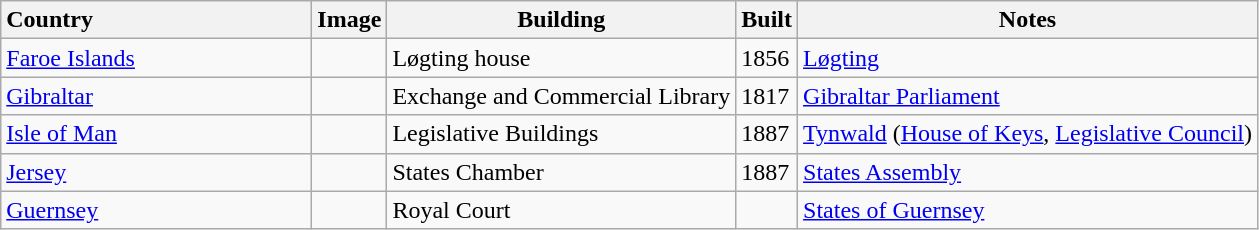<table class="wikitable sortable">
<tr>
<th style="text-align:left;width:200px">Country</th>
<th>Image</th>
<th>Building</th>
<th>Built</th>
<th>Notes</th>
</tr>
<tr>
<td><a href='#'>Faroe Islands</a></td>
<td></td>
<td>Løgting house</td>
<td>1856</td>
<td><a href='#'>Løgting</a></td>
</tr>
<tr>
<td><a href='#'>Gibraltar</a></td>
<td></td>
<td>Exchange and Commercial Library</td>
<td>1817</td>
<td><a href='#'>Gibraltar Parliament</a></td>
</tr>
<tr>
<td><a href='#'>Isle of Man</a></td>
<td></td>
<td>Legislative Buildings</td>
<td>1887</td>
<td><a href='#'>Tynwald</a> (<a href='#'>House of Keys</a>, <a href='#'>Legislative Council</a>)</td>
</tr>
<tr>
<td><a href='#'>Jersey</a></td>
<td></td>
<td>States Chamber</td>
<td>1887</td>
<td><a href='#'>States Assembly</a></td>
</tr>
<tr>
<td><a href='#'>Guernsey</a></td>
<td></td>
<td>Royal Court</td>
<td></td>
<td><a href='#'>States of Guernsey</a></td>
</tr>
</table>
